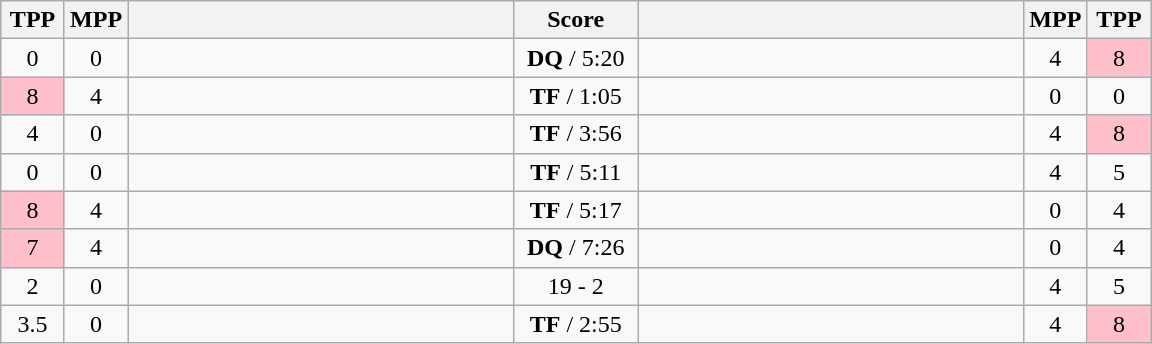<table class="wikitable" style="text-align: center;" |>
<tr>
<th width="35">TPP</th>
<th width="35">MPP</th>
<th width="250"></th>
<th width="75">Score</th>
<th width="250"></th>
<th width="35">MPP</th>
<th width="35">TPP</th>
</tr>
<tr>
<td>0</td>
<td>0</td>
<td style="text-align:left;"><strong></strong></td>
<td><strong>DQ</strong> / 5:20</td>
<td style="text-align:left;"></td>
<td>4</td>
<td bgcolor=pink>8</td>
</tr>
<tr>
<td bgcolor=pink>8</td>
<td>4</td>
<td style="text-align:left;"></td>
<td><strong>TF</strong> / 1:05</td>
<td style="text-align:left;"><strong></strong></td>
<td>0</td>
<td>0</td>
</tr>
<tr>
<td>4</td>
<td>0</td>
<td style="text-align:left;"><strong></strong></td>
<td><strong>TF</strong> / 3:56</td>
<td style="text-align:left;"></td>
<td>4</td>
<td bgcolor=pink>8</td>
</tr>
<tr>
<td>0</td>
<td>0</td>
<td style="text-align:left;"><strong></strong></td>
<td><strong>TF</strong> / 5:11</td>
<td style="text-align:left;"></td>
<td>4</td>
<td>5</td>
</tr>
<tr>
<td bgcolor=pink>8</td>
<td>4</td>
<td style="text-align:left;"></td>
<td><strong>TF</strong> / 5:17</td>
<td style="text-align:left;"><strong></strong></td>
<td>0</td>
<td>4</td>
</tr>
<tr>
<td bgcolor=pink>7</td>
<td>4</td>
<td style="text-align:left;"></td>
<td><strong>DQ</strong> / 7:26</td>
<td style="text-align:left;"><strong></strong></td>
<td>0</td>
<td>4</td>
</tr>
<tr>
<td>2</td>
<td>0</td>
<td style="text-align:left;"><strong></strong></td>
<td>19 - 2</td>
<td style="text-align:left;"></td>
<td>4</td>
<td>5</td>
</tr>
<tr>
<td>3.5</td>
<td>0</td>
<td style="text-align:left;"><strong></strong></td>
<td><strong>TF</strong> / 2:55</td>
<td style="text-align:left;"></td>
<td>4</td>
<td bgcolor=pink>8</td>
</tr>
</table>
